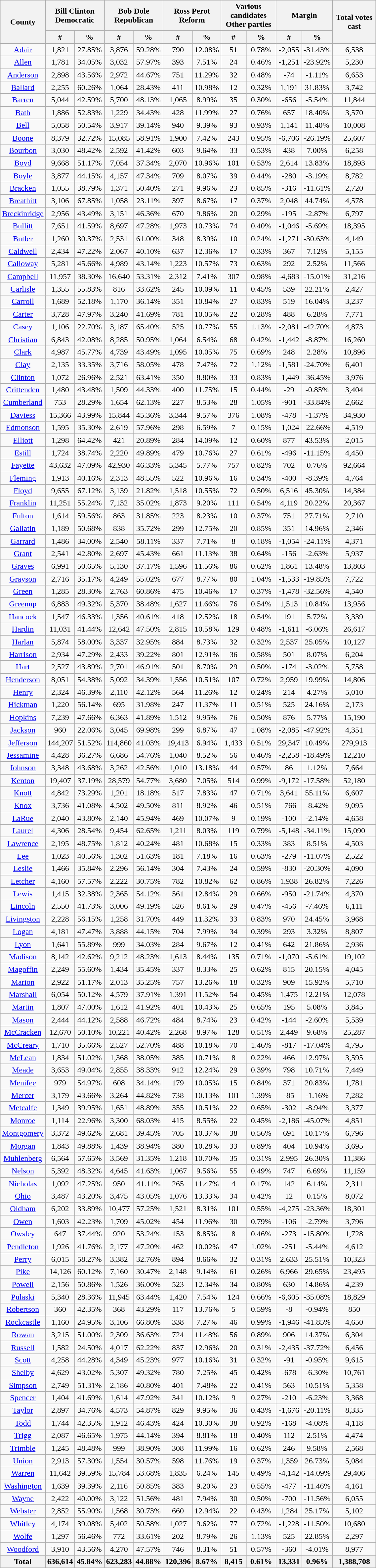<table width="60%" class="wikitable sortable">
<tr>
<th rowspan="2">County</th>
<th colspan="2">Bill Clinton<br>Democratic</th>
<th colspan="2">Bob Dole<br>Republican</th>
<th colspan="2">Ross Perot<br>Reform</th>
<th colspan="2">Various candidates<br>Other parties</th>
<th colspan="2">Margin</th>
<th rowspan="2" data-sort-type="number">Total votes cast</th>
</tr>
<tr>
<th data-sort-type="number">#</th>
<th data-sort-type="number">%</th>
<th data-sort-type="number">#</th>
<th data-sort-type="number">%</th>
<th data-sort-type="number">#</th>
<th data-sort-type="number">%</th>
<th data-sort-type="number">#</th>
<th data-sort-type="number">%</th>
<th data-sort-type="number">#</th>
<th data-sort-type="number">%</th>
</tr>
<tr style="text-align:center;">
<td><a href='#'>Adair</a></td>
<td>1,821</td>
<td>27.85%</td>
<td>3,876</td>
<td>59.28%</td>
<td>790</td>
<td>12.08%</td>
<td>51</td>
<td>0.78%</td>
<td>-2,055</td>
<td>-31.43%</td>
<td>6,538</td>
</tr>
<tr style="text-align:center;">
<td><a href='#'>Allen</a></td>
<td>1,781</td>
<td>34.05%</td>
<td>3,032</td>
<td>57.97%</td>
<td>393</td>
<td>7.51%</td>
<td>24</td>
<td>0.46%</td>
<td>-1,251</td>
<td>-23.92%</td>
<td>5,230</td>
</tr>
<tr style="text-align:center;">
<td><a href='#'>Anderson</a></td>
<td>2,898</td>
<td>43.56%</td>
<td>2,972</td>
<td>44.67%</td>
<td>751</td>
<td>11.29%</td>
<td>32</td>
<td>0.48%</td>
<td>-74</td>
<td>-1.11%</td>
<td>6,653</td>
</tr>
<tr style="text-align:center;">
<td><a href='#'>Ballard</a></td>
<td>2,255</td>
<td>60.26%</td>
<td>1,064</td>
<td>28.43%</td>
<td>411</td>
<td>10.98%</td>
<td>12</td>
<td>0.32%</td>
<td>1,191</td>
<td>31.83%</td>
<td>3,742</td>
</tr>
<tr style="text-align:center;">
<td><a href='#'>Barren</a></td>
<td>5,044</td>
<td>42.59%</td>
<td>5,700</td>
<td>48.13%</td>
<td>1,065</td>
<td>8.99%</td>
<td>35</td>
<td>0.30%</td>
<td>-656</td>
<td>-5.54%</td>
<td>11,844</td>
</tr>
<tr style="text-align:center;">
<td><a href='#'>Bath</a></td>
<td>1,886</td>
<td>52.83%</td>
<td>1,229</td>
<td>34.43%</td>
<td>428</td>
<td>11.99%</td>
<td>27</td>
<td>0.76%</td>
<td>657</td>
<td>18.40%</td>
<td>3,570</td>
</tr>
<tr style="text-align:center;">
<td><a href='#'>Bell</a></td>
<td>5,058</td>
<td>50.54%</td>
<td>3,917</td>
<td>39.14%</td>
<td>940</td>
<td>9.39%</td>
<td>93</td>
<td>0.93%</td>
<td>1,141</td>
<td>11.40%</td>
<td>10,008</td>
</tr>
<tr style="text-align:center;">
<td><a href='#'>Boone</a></td>
<td>8,379</td>
<td>32.72%</td>
<td>15,085</td>
<td>58.91%</td>
<td>1,900</td>
<td>7.42%</td>
<td>243</td>
<td>0.95%</td>
<td>-6,706</td>
<td>-26.19%</td>
<td>25,607</td>
</tr>
<tr style="text-align:center;">
<td><a href='#'>Bourbon</a></td>
<td>3,030</td>
<td>48.42%</td>
<td>2,592</td>
<td>41.42%</td>
<td>603</td>
<td>9.64%</td>
<td>33</td>
<td>0.53%</td>
<td>438</td>
<td>7.00%</td>
<td>6,258</td>
</tr>
<tr style="text-align:center;">
<td><a href='#'>Boyd</a></td>
<td>9,668</td>
<td>51.17%</td>
<td>7,054</td>
<td>37.34%</td>
<td>2,070</td>
<td>10.96%</td>
<td>101</td>
<td>0.53%</td>
<td>2,614</td>
<td>13.83%</td>
<td>18,893</td>
</tr>
<tr style="text-align:center;">
<td><a href='#'>Boyle</a></td>
<td>3,877</td>
<td>44.15%</td>
<td>4,157</td>
<td>47.34%</td>
<td>709</td>
<td>8.07%</td>
<td>39</td>
<td>0.44%</td>
<td>-280</td>
<td>-3.19%</td>
<td>8,782</td>
</tr>
<tr style="text-align:center;">
<td><a href='#'>Bracken</a></td>
<td>1,055</td>
<td>38.79%</td>
<td>1,371</td>
<td>50.40%</td>
<td>271</td>
<td>9.96%</td>
<td>23</td>
<td>0.85%</td>
<td>-316</td>
<td>-11.61%</td>
<td>2,720</td>
</tr>
<tr style="text-align:center;">
<td><a href='#'>Breathitt</a></td>
<td>3,106</td>
<td>67.85%</td>
<td>1,058</td>
<td>23.11%</td>
<td>397</td>
<td>8.67%</td>
<td>17</td>
<td>0.37%</td>
<td>2,048</td>
<td>44.74%</td>
<td>4,578</td>
</tr>
<tr style="text-align:center;">
<td><a href='#'>Breckinridge</a></td>
<td>2,956</td>
<td>43.49%</td>
<td>3,151</td>
<td>46.36%</td>
<td>670</td>
<td>9.86%</td>
<td>20</td>
<td>0.29%</td>
<td>-195</td>
<td>-2.87%</td>
<td>6,797</td>
</tr>
<tr style="text-align:center;">
<td><a href='#'>Bullitt</a></td>
<td>7,651</td>
<td>41.59%</td>
<td>8,697</td>
<td>47.28%</td>
<td>1,973</td>
<td>10.73%</td>
<td>74</td>
<td>0.40%</td>
<td>-1,046</td>
<td>-5.69%</td>
<td>18,395</td>
</tr>
<tr style="text-align:center;">
<td><a href='#'>Butler</a></td>
<td>1,260</td>
<td>30.37%</td>
<td>2,531</td>
<td>61.00%</td>
<td>348</td>
<td>8.39%</td>
<td>10</td>
<td>0.24%</td>
<td>-1,271</td>
<td>-30.63%</td>
<td>4,149</td>
</tr>
<tr style="text-align:center;">
<td><a href='#'>Caldwell</a></td>
<td>2,434</td>
<td>47.22%</td>
<td>2,067</td>
<td>40.10%</td>
<td>637</td>
<td>12.36%</td>
<td>17</td>
<td>0.33%</td>
<td>367</td>
<td>7.12%</td>
<td>5,155</td>
</tr>
<tr style="text-align:center;">
<td><a href='#'>Calloway</a></td>
<td>5,281</td>
<td>45.66%</td>
<td>4,989</td>
<td>43.14%</td>
<td>1,223</td>
<td>10.57%</td>
<td>73</td>
<td>0.63%</td>
<td>292</td>
<td>2.52%</td>
<td>11,566</td>
</tr>
<tr style="text-align:center;">
<td><a href='#'>Campbell</a></td>
<td>11,957</td>
<td>38.30%</td>
<td>16,640</td>
<td>53.31%</td>
<td>2,312</td>
<td>7.41%</td>
<td>307</td>
<td>0.98%</td>
<td>-4,683</td>
<td>-15.01%</td>
<td>31,216</td>
</tr>
<tr style="text-align:center;">
<td><a href='#'>Carlisle</a></td>
<td>1,355</td>
<td>55.83%</td>
<td>816</td>
<td>33.62%</td>
<td>245</td>
<td>10.09%</td>
<td>11</td>
<td>0.45%</td>
<td>539</td>
<td>22.21%</td>
<td>2,427</td>
</tr>
<tr style="text-align:center;">
<td><a href='#'>Carroll</a></td>
<td>1,689</td>
<td>52.18%</td>
<td>1,170</td>
<td>36.14%</td>
<td>351</td>
<td>10.84%</td>
<td>27</td>
<td>0.83%</td>
<td>519</td>
<td>16.04%</td>
<td>3,237</td>
</tr>
<tr style="text-align:center;">
<td><a href='#'>Carter</a></td>
<td>3,728</td>
<td>47.97%</td>
<td>3,240</td>
<td>41.69%</td>
<td>781</td>
<td>10.05%</td>
<td>22</td>
<td>0.28%</td>
<td>488</td>
<td>6.28%</td>
<td>7,771</td>
</tr>
<tr style="text-align:center;">
<td><a href='#'>Casey</a></td>
<td>1,106</td>
<td>22.70%</td>
<td>3,187</td>
<td>65.40%</td>
<td>525</td>
<td>10.77%</td>
<td>55</td>
<td>1.13%</td>
<td>-2,081</td>
<td>-42.70%</td>
<td>4,873</td>
</tr>
<tr style="text-align:center;">
<td><a href='#'>Christian</a></td>
<td>6,843</td>
<td>42.08%</td>
<td>8,285</td>
<td>50.95%</td>
<td>1,064</td>
<td>6.54%</td>
<td>68</td>
<td>0.42%</td>
<td>-1,442</td>
<td>-8.87%</td>
<td>16,260</td>
</tr>
<tr style="text-align:center;">
<td><a href='#'>Clark</a></td>
<td>4,987</td>
<td>45.77%</td>
<td>4,739</td>
<td>43.49%</td>
<td>1,095</td>
<td>10.05%</td>
<td>75</td>
<td>0.69%</td>
<td>248</td>
<td>2.28%</td>
<td>10,896</td>
</tr>
<tr style="text-align:center;">
<td><a href='#'>Clay</a></td>
<td>2,135</td>
<td>33.35%</td>
<td>3,716</td>
<td>58.05%</td>
<td>478</td>
<td>7.47%</td>
<td>72</td>
<td>1.12%</td>
<td>-1,581</td>
<td>-24.70%</td>
<td>6,401</td>
</tr>
<tr style="text-align:center;">
<td><a href='#'>Clinton</a></td>
<td>1,072</td>
<td>26.96%</td>
<td>2,521</td>
<td>63.41%</td>
<td>350</td>
<td>8.80%</td>
<td>33</td>
<td>0.83%</td>
<td>-1,449</td>
<td>-36.45%</td>
<td>3,976</td>
</tr>
<tr style="text-align:center;">
<td><a href='#'>Crittenden</a></td>
<td>1,480</td>
<td>43.48%</td>
<td>1,509</td>
<td>44.33%</td>
<td>400</td>
<td>11.75%</td>
<td>15</td>
<td>0.44%</td>
<td>-29</td>
<td>-0.85%</td>
<td>3,404</td>
</tr>
<tr style="text-align:center;">
<td><a href='#'>Cumberland</a></td>
<td>753</td>
<td>28.29%</td>
<td>1,654</td>
<td>62.13%</td>
<td>227</td>
<td>8.53%</td>
<td>28</td>
<td>1.05%</td>
<td>-901</td>
<td>-33.84%</td>
<td>2,662</td>
</tr>
<tr style="text-align:center;">
<td><a href='#'>Daviess</a></td>
<td>15,366</td>
<td>43.99%</td>
<td>15,844</td>
<td>45.36%</td>
<td>3,344</td>
<td>9.57%</td>
<td>376</td>
<td>1.08%</td>
<td>-478</td>
<td>-1.37%</td>
<td>34,930</td>
</tr>
<tr style="text-align:center;">
<td><a href='#'>Edmonson</a></td>
<td>1,595</td>
<td>35.30%</td>
<td>2,619</td>
<td>57.96%</td>
<td>298</td>
<td>6.59%</td>
<td>7</td>
<td>0.15%</td>
<td>-1,024</td>
<td>-22.66%</td>
<td>4,519</td>
</tr>
<tr style="text-align:center;">
<td><a href='#'>Elliott</a></td>
<td>1,298</td>
<td>64.42%</td>
<td>421</td>
<td>20.89%</td>
<td>284</td>
<td>14.09%</td>
<td>12</td>
<td>0.60%</td>
<td>877</td>
<td>43.53%</td>
<td>2,015</td>
</tr>
<tr style="text-align:center;">
<td><a href='#'>Estill</a></td>
<td>1,724</td>
<td>38.74%</td>
<td>2,220</td>
<td>49.89%</td>
<td>479</td>
<td>10.76%</td>
<td>27</td>
<td>0.61%</td>
<td>-496</td>
<td>-11.15%</td>
<td>4,450</td>
</tr>
<tr style="text-align:center;">
<td><a href='#'>Fayette</a></td>
<td>43,632</td>
<td>47.09%</td>
<td>42,930</td>
<td>46.33%</td>
<td>5,345</td>
<td>5.77%</td>
<td>757</td>
<td>0.82%</td>
<td>702</td>
<td>0.76%</td>
<td>92,664</td>
</tr>
<tr style="text-align:center;">
<td><a href='#'>Fleming</a></td>
<td>1,913</td>
<td>40.16%</td>
<td>2,313</td>
<td>48.55%</td>
<td>522</td>
<td>10.96%</td>
<td>16</td>
<td>0.34%</td>
<td>-400</td>
<td>-8.39%</td>
<td>4,764</td>
</tr>
<tr style="text-align:center;">
<td><a href='#'>Floyd</a></td>
<td>9,655</td>
<td>67.12%</td>
<td>3,139</td>
<td>21.82%</td>
<td>1,518</td>
<td>10.55%</td>
<td>72</td>
<td>0.50%</td>
<td>6,516</td>
<td>45.30%</td>
<td>14,384</td>
</tr>
<tr style="text-align:center;">
<td><a href='#'>Franklin</a></td>
<td>11,251</td>
<td>55.24%</td>
<td>7,132</td>
<td>35.02%</td>
<td>1,873</td>
<td>9.20%</td>
<td>111</td>
<td>0.54%</td>
<td>4,119</td>
<td>20.22%</td>
<td>20,367</td>
</tr>
<tr style="text-align:center;">
<td><a href='#'>Fulton</a></td>
<td>1,614</td>
<td>59.56%</td>
<td>863</td>
<td>31.85%</td>
<td>223</td>
<td>8.23%</td>
<td>10</td>
<td>0.37%</td>
<td>751</td>
<td>27.71%</td>
<td>2,710</td>
</tr>
<tr style="text-align:center;">
<td><a href='#'>Gallatin</a></td>
<td>1,189</td>
<td>50.68%</td>
<td>838</td>
<td>35.72%</td>
<td>299</td>
<td>12.75%</td>
<td>20</td>
<td>0.85%</td>
<td>351</td>
<td>14.96%</td>
<td>2,346</td>
</tr>
<tr style="text-align:center;">
<td><a href='#'>Garrard</a></td>
<td>1,486</td>
<td>34.00%</td>
<td>2,540</td>
<td>58.11%</td>
<td>337</td>
<td>7.71%</td>
<td>8</td>
<td>0.18%</td>
<td>-1,054</td>
<td>-24.11%</td>
<td>4,371</td>
</tr>
<tr style="text-align:center;">
<td><a href='#'>Grant</a></td>
<td>2,541</td>
<td>42.80%</td>
<td>2,697</td>
<td>45.43%</td>
<td>661</td>
<td>11.13%</td>
<td>38</td>
<td>0.64%</td>
<td>-156</td>
<td>-2.63%</td>
<td>5,937</td>
</tr>
<tr style="text-align:center;">
<td><a href='#'>Graves</a></td>
<td>6,991</td>
<td>50.65%</td>
<td>5,130</td>
<td>37.17%</td>
<td>1,596</td>
<td>11.56%</td>
<td>86</td>
<td>0.62%</td>
<td>1,861</td>
<td>13.48%</td>
<td>13,803</td>
</tr>
<tr style="text-align:center;">
<td><a href='#'>Grayson</a></td>
<td>2,716</td>
<td>35.17%</td>
<td>4,249</td>
<td>55.02%</td>
<td>677</td>
<td>8.77%</td>
<td>80</td>
<td>1.04%</td>
<td>-1,533</td>
<td>-19.85%</td>
<td>7,722</td>
</tr>
<tr style="text-align:center;">
<td><a href='#'>Green</a></td>
<td>1,285</td>
<td>28.30%</td>
<td>2,763</td>
<td>60.86%</td>
<td>475</td>
<td>10.46%</td>
<td>17</td>
<td>0.37%</td>
<td>-1,478</td>
<td>-32.56%</td>
<td>4,540</td>
</tr>
<tr style="text-align:center;">
<td><a href='#'>Greenup</a></td>
<td>6,883</td>
<td>49.32%</td>
<td>5,370</td>
<td>38.48%</td>
<td>1,627</td>
<td>11.66%</td>
<td>76</td>
<td>0.54%</td>
<td>1,513</td>
<td>10.84%</td>
<td>13,956</td>
</tr>
<tr style="text-align:center;">
<td><a href='#'>Hancock</a></td>
<td>1,547</td>
<td>46.33%</td>
<td>1,356</td>
<td>40.61%</td>
<td>418</td>
<td>12.52%</td>
<td>18</td>
<td>0.54%</td>
<td>191</td>
<td>5.72%</td>
<td>3,339</td>
</tr>
<tr style="text-align:center;">
<td><a href='#'>Hardin</a></td>
<td>11,031</td>
<td>41.44%</td>
<td>12,642</td>
<td>47.50%</td>
<td>2,815</td>
<td>10.58%</td>
<td>129</td>
<td>0.48%</td>
<td>-1,611</td>
<td>-6.06%</td>
<td>26,617</td>
</tr>
<tr style="text-align:center;">
<td><a href='#'>Harlan</a></td>
<td>5,874</td>
<td>58.00%</td>
<td>3,337</td>
<td>32.95%</td>
<td>884</td>
<td>8.73%</td>
<td>32</td>
<td>0.32%</td>
<td>2,537</td>
<td>25.05%</td>
<td>10,127</td>
</tr>
<tr style="text-align:center;">
<td><a href='#'>Harrison</a></td>
<td>2,934</td>
<td>47.29%</td>
<td>2,433</td>
<td>39.22%</td>
<td>801</td>
<td>12.91%</td>
<td>36</td>
<td>0.58%</td>
<td>501</td>
<td>8.07%</td>
<td>6,204</td>
</tr>
<tr style="text-align:center;">
<td><a href='#'>Hart</a></td>
<td>2,527</td>
<td>43.89%</td>
<td>2,701</td>
<td>46.91%</td>
<td>501</td>
<td>8.70%</td>
<td>29</td>
<td>0.50%</td>
<td>-174</td>
<td>-3.02%</td>
<td>5,758</td>
</tr>
<tr style="text-align:center;">
<td><a href='#'>Henderson</a></td>
<td>8,051</td>
<td>54.38%</td>
<td>5,092</td>
<td>34.39%</td>
<td>1,556</td>
<td>10.51%</td>
<td>107</td>
<td>0.72%</td>
<td>2,959</td>
<td>19.99%</td>
<td>14,806</td>
</tr>
<tr style="text-align:center;">
<td><a href='#'>Henry</a></td>
<td>2,324</td>
<td>46.39%</td>
<td>2,110</td>
<td>42.12%</td>
<td>564</td>
<td>11.26%</td>
<td>12</td>
<td>0.24%</td>
<td>214</td>
<td>4.27%</td>
<td>5,010</td>
</tr>
<tr style="text-align:center;">
<td><a href='#'>Hickman</a></td>
<td>1,220</td>
<td>56.14%</td>
<td>695</td>
<td>31.98%</td>
<td>247</td>
<td>11.37%</td>
<td>11</td>
<td>0.51%</td>
<td>525</td>
<td>24.16%</td>
<td>2,173</td>
</tr>
<tr style="text-align:center;">
<td><a href='#'>Hopkins</a></td>
<td>7,239</td>
<td>47.66%</td>
<td>6,363</td>
<td>41.89%</td>
<td>1,512</td>
<td>9.95%</td>
<td>76</td>
<td>0.50%</td>
<td>876</td>
<td>5.77%</td>
<td>15,190</td>
</tr>
<tr style="text-align:center;">
<td><a href='#'>Jackson</a></td>
<td>960</td>
<td>22.06%</td>
<td>3,045</td>
<td>69.98%</td>
<td>299</td>
<td>6.87%</td>
<td>47</td>
<td>1.08%</td>
<td>-2,085</td>
<td>-47.92%</td>
<td>4,351</td>
</tr>
<tr style="text-align:center;">
<td><a href='#'>Jefferson</a></td>
<td>144,207</td>
<td>51.52%</td>
<td>114,860</td>
<td>41.03%</td>
<td>19,413</td>
<td>6.94%</td>
<td>1,433</td>
<td>0.51%</td>
<td>29,347</td>
<td>10.49%</td>
<td>279,913</td>
</tr>
<tr style="text-align:center;">
<td><a href='#'>Jessamine</a></td>
<td>4,428</td>
<td>36.27%</td>
<td>6,686</td>
<td>54.76%</td>
<td>1,040</td>
<td>8.52%</td>
<td>56</td>
<td>0.46%</td>
<td>-2,258</td>
<td>-18.49%</td>
<td>12,210</td>
</tr>
<tr style="text-align:center;">
<td><a href='#'>Johnson</a></td>
<td>3,348</td>
<td>43.68%</td>
<td>3,262</td>
<td>42.56%</td>
<td>1,010</td>
<td>13.18%</td>
<td>44</td>
<td>0.57%</td>
<td>86</td>
<td>1.12%</td>
<td>7,664</td>
</tr>
<tr style="text-align:center;">
<td><a href='#'>Kenton</a></td>
<td>19,407</td>
<td>37.19%</td>
<td>28,579</td>
<td>54.77%</td>
<td>3,680</td>
<td>7.05%</td>
<td>514</td>
<td>0.99%</td>
<td>-9,172</td>
<td>-17.58%</td>
<td>52,180</td>
</tr>
<tr style="text-align:center;">
<td><a href='#'>Knott</a></td>
<td>4,842</td>
<td>73.29%</td>
<td>1,201</td>
<td>18.18%</td>
<td>517</td>
<td>7.83%</td>
<td>47</td>
<td>0.71%</td>
<td>3,641</td>
<td>55.11%</td>
<td>6,607</td>
</tr>
<tr style="text-align:center;">
<td><a href='#'>Knox</a></td>
<td>3,736</td>
<td>41.08%</td>
<td>4,502</td>
<td>49.50%</td>
<td>811</td>
<td>8.92%</td>
<td>46</td>
<td>0.51%</td>
<td>-766</td>
<td>-8.42%</td>
<td>9,095</td>
</tr>
<tr style="text-align:center;">
<td><a href='#'>LaRue</a></td>
<td>2,040</td>
<td>43.80%</td>
<td>2,140</td>
<td>45.94%</td>
<td>469</td>
<td>10.07%</td>
<td>9</td>
<td>0.19%</td>
<td>-100</td>
<td>-2.14%</td>
<td>4,658</td>
</tr>
<tr style="text-align:center;">
<td><a href='#'>Laurel</a></td>
<td>4,306</td>
<td>28.54%</td>
<td>9,454</td>
<td>62.65%</td>
<td>1,211</td>
<td>8.03%</td>
<td>119</td>
<td>0.79%</td>
<td>-5,148</td>
<td>-34.11%</td>
<td>15,090</td>
</tr>
<tr style="text-align:center;">
<td><a href='#'>Lawrence</a></td>
<td>2,195</td>
<td>48.75%</td>
<td>1,812</td>
<td>40.24%</td>
<td>481</td>
<td>10.68%</td>
<td>15</td>
<td>0.33%</td>
<td>383</td>
<td>8.51%</td>
<td>4,503</td>
</tr>
<tr style="text-align:center;">
<td><a href='#'>Lee</a></td>
<td>1,023</td>
<td>40.56%</td>
<td>1,302</td>
<td>51.63%</td>
<td>181</td>
<td>7.18%</td>
<td>16</td>
<td>0.63%</td>
<td>-279</td>
<td>-11.07%</td>
<td>2,522</td>
</tr>
<tr style="text-align:center;">
<td><a href='#'>Leslie</a></td>
<td>1,466</td>
<td>35.84%</td>
<td>2,296</td>
<td>56.14%</td>
<td>304</td>
<td>7.43%</td>
<td>24</td>
<td>0.59%</td>
<td>-830</td>
<td>-20.30%</td>
<td>4,090</td>
</tr>
<tr style="text-align:center;">
<td><a href='#'>Letcher</a></td>
<td>4,160</td>
<td>57.57%</td>
<td>2,222</td>
<td>30.75%</td>
<td>782</td>
<td>10.82%</td>
<td>62</td>
<td>0.86%</td>
<td>1,938</td>
<td>26.82%</td>
<td>7,226</td>
</tr>
<tr style="text-align:center;">
<td><a href='#'>Lewis</a></td>
<td>1,415</td>
<td>32.38%</td>
<td>2,365</td>
<td>54.12%</td>
<td>561</td>
<td>12.84%</td>
<td>29</td>
<td>0.66%</td>
<td>-950</td>
<td>-21.74%</td>
<td>4,370</td>
</tr>
<tr style="text-align:center;">
<td><a href='#'>Lincoln</a></td>
<td>2,550</td>
<td>41.73%</td>
<td>3,006</td>
<td>49.19%</td>
<td>526</td>
<td>8.61%</td>
<td>29</td>
<td>0.47%</td>
<td>-456</td>
<td>-7.46%</td>
<td>6,111</td>
</tr>
<tr style="text-align:center;">
<td><a href='#'>Livingston</a></td>
<td>2,228</td>
<td>56.15%</td>
<td>1,258</td>
<td>31.70%</td>
<td>449</td>
<td>11.32%</td>
<td>33</td>
<td>0.83%</td>
<td>970</td>
<td>24.45%</td>
<td>3,968</td>
</tr>
<tr style="text-align:center;">
<td><a href='#'>Logan</a></td>
<td>4,181</td>
<td>47.47%</td>
<td>3,888</td>
<td>44.15%</td>
<td>704</td>
<td>7.99%</td>
<td>34</td>
<td>0.39%</td>
<td>293</td>
<td>3.32%</td>
<td>8,807</td>
</tr>
<tr style="text-align:center;">
<td><a href='#'>Lyon</a></td>
<td>1,641</td>
<td>55.89%</td>
<td>999</td>
<td>34.03%</td>
<td>284</td>
<td>9.67%</td>
<td>12</td>
<td>0.41%</td>
<td>642</td>
<td>21.86%</td>
<td>2,936</td>
</tr>
<tr style="text-align:center;">
<td><a href='#'>Madison</a></td>
<td>8,142</td>
<td>42.62%</td>
<td>9,212</td>
<td>48.23%</td>
<td>1,613</td>
<td>8.44%</td>
<td>135</td>
<td>0.71%</td>
<td>-1,070</td>
<td>-5.61%</td>
<td>19,102</td>
</tr>
<tr style="text-align:center;">
<td><a href='#'>Magoffin</a></td>
<td>2,249</td>
<td>55.60%</td>
<td>1,434</td>
<td>35.45%</td>
<td>337</td>
<td>8.33%</td>
<td>25</td>
<td>0.62%</td>
<td>815</td>
<td>20.15%</td>
<td>4,045</td>
</tr>
<tr style="text-align:center;">
<td><a href='#'>Marion</a></td>
<td>2,922</td>
<td>51.17%</td>
<td>2,013</td>
<td>35.25%</td>
<td>757</td>
<td>13.26%</td>
<td>18</td>
<td>0.32%</td>
<td>909</td>
<td>15.92%</td>
<td>5,710</td>
</tr>
<tr style="text-align:center;">
<td><a href='#'>Marshall</a></td>
<td>6,054</td>
<td>50.12%</td>
<td>4,579</td>
<td>37.91%</td>
<td>1,391</td>
<td>11.52%</td>
<td>54</td>
<td>0.45%</td>
<td>1,475</td>
<td>12.21%</td>
<td>12,078</td>
</tr>
<tr style="text-align:center;">
<td><a href='#'>Martin</a></td>
<td>1,807</td>
<td>47.00%</td>
<td>1,612</td>
<td>41.92%</td>
<td>401</td>
<td>10.43%</td>
<td>25</td>
<td>0.65%</td>
<td>195</td>
<td>5.08%</td>
<td>3,845</td>
</tr>
<tr style="text-align:center;">
<td><a href='#'>Mason</a></td>
<td>2,444</td>
<td>44.12%</td>
<td>2,588</td>
<td>46.72%</td>
<td>484</td>
<td>8.74%</td>
<td>23</td>
<td>0.42%</td>
<td>-144</td>
<td>-2.60%</td>
<td>5,539</td>
</tr>
<tr style="text-align:center;">
<td><a href='#'>McCracken</a></td>
<td>12,670</td>
<td>50.10%</td>
<td>10,221</td>
<td>40.42%</td>
<td>2,268</td>
<td>8.97%</td>
<td>128</td>
<td>0.51%</td>
<td>2,449</td>
<td>9.68%</td>
<td>25,287</td>
</tr>
<tr style="text-align:center;">
<td><a href='#'>McCreary</a></td>
<td>1,710</td>
<td>35.66%</td>
<td>2,527</td>
<td>52.70%</td>
<td>488</td>
<td>10.18%</td>
<td>70</td>
<td>1.46%</td>
<td>-817</td>
<td>-17.04%</td>
<td>4,795</td>
</tr>
<tr style="text-align:center;">
<td><a href='#'>McLean</a></td>
<td>1,834</td>
<td>51.02%</td>
<td>1,368</td>
<td>38.05%</td>
<td>385</td>
<td>10.71%</td>
<td>8</td>
<td>0.22%</td>
<td>466</td>
<td>12.97%</td>
<td>3,595</td>
</tr>
<tr style="text-align:center;">
<td><a href='#'>Meade</a></td>
<td>3,653</td>
<td>49.04%</td>
<td>2,855</td>
<td>38.33%</td>
<td>912</td>
<td>12.24%</td>
<td>29</td>
<td>0.39%</td>
<td>798</td>
<td>10.71%</td>
<td>7,449</td>
</tr>
<tr style="text-align:center;">
<td><a href='#'>Menifee</a></td>
<td>979</td>
<td>54.97%</td>
<td>608</td>
<td>34.14%</td>
<td>179</td>
<td>10.05%</td>
<td>15</td>
<td>0.84%</td>
<td>371</td>
<td>20.83%</td>
<td>1,781</td>
</tr>
<tr style="text-align:center;">
<td><a href='#'>Mercer</a></td>
<td>3,179</td>
<td>43.66%</td>
<td>3,264</td>
<td>44.82%</td>
<td>738</td>
<td>10.13%</td>
<td>101</td>
<td>1.39%</td>
<td>-85</td>
<td>-1.16%</td>
<td>7,282</td>
</tr>
<tr style="text-align:center;">
<td><a href='#'>Metcalfe</a></td>
<td>1,349</td>
<td>39.95%</td>
<td>1,651</td>
<td>48.89%</td>
<td>355</td>
<td>10.51%</td>
<td>22</td>
<td>0.65%</td>
<td>-302</td>
<td>-8.94%</td>
<td>3,377</td>
</tr>
<tr style="text-align:center;">
<td><a href='#'>Monroe</a></td>
<td>1,114</td>
<td>22.96%</td>
<td>3,300</td>
<td>68.03%</td>
<td>415</td>
<td>8.55%</td>
<td>22</td>
<td>0.45%</td>
<td>-2,186</td>
<td>-45.07%</td>
<td>4,851</td>
</tr>
<tr style="text-align:center;">
<td><a href='#'>Montgomery</a></td>
<td>3,372</td>
<td>49.62%</td>
<td>2,681</td>
<td>39.45%</td>
<td>705</td>
<td>10.37%</td>
<td>38</td>
<td>0.56%</td>
<td>691</td>
<td>10.17%</td>
<td>6,796</td>
</tr>
<tr style="text-align:center;">
<td><a href='#'>Morgan</a></td>
<td>1,843</td>
<td>49.88%</td>
<td>1,439</td>
<td>38.94%</td>
<td>380</td>
<td>10.28%</td>
<td>33</td>
<td>0.89%</td>
<td>404</td>
<td>10.94%</td>
<td>3,695</td>
</tr>
<tr style="text-align:center;">
<td><a href='#'>Muhlenberg</a></td>
<td>6,564</td>
<td>57.65%</td>
<td>3,569</td>
<td>31.35%</td>
<td>1,218</td>
<td>10.70%</td>
<td>35</td>
<td>0.31%</td>
<td>2,995</td>
<td>26.30%</td>
<td>11,386</td>
</tr>
<tr style="text-align:center;">
<td><a href='#'>Nelson</a></td>
<td>5,392</td>
<td>48.32%</td>
<td>4,645</td>
<td>41.63%</td>
<td>1,067</td>
<td>9.56%</td>
<td>55</td>
<td>0.49%</td>
<td>747</td>
<td>6.69%</td>
<td>11,159</td>
</tr>
<tr style="text-align:center;">
<td><a href='#'>Nicholas</a></td>
<td>1,092</td>
<td>47.25%</td>
<td>950</td>
<td>41.11%</td>
<td>265</td>
<td>11.47%</td>
<td>4</td>
<td>0.17%</td>
<td>142</td>
<td>6.14%</td>
<td>2,311</td>
</tr>
<tr style="text-align:center;">
<td><a href='#'>Ohio</a></td>
<td>3,487</td>
<td>43.20%</td>
<td>3,475</td>
<td>43.05%</td>
<td>1,076</td>
<td>13.33%</td>
<td>34</td>
<td>0.42%</td>
<td>12</td>
<td>0.15%</td>
<td>8,072</td>
</tr>
<tr style="text-align:center;">
<td><a href='#'>Oldham</a></td>
<td>6,202</td>
<td>33.89%</td>
<td>10,477</td>
<td>57.25%</td>
<td>1,521</td>
<td>8.31%</td>
<td>101</td>
<td>0.55%</td>
<td>-4,275</td>
<td>-23.36%</td>
<td>18,301</td>
</tr>
<tr style="text-align:center;">
<td><a href='#'>Owen</a></td>
<td>1,603</td>
<td>42.23%</td>
<td>1,709</td>
<td>45.02%</td>
<td>454</td>
<td>11.96%</td>
<td>30</td>
<td>0.79%</td>
<td>-106</td>
<td>-2.79%</td>
<td>3,796</td>
</tr>
<tr style="text-align:center;">
<td><a href='#'>Owsley</a></td>
<td>647</td>
<td>37.44%</td>
<td>920</td>
<td>53.24%</td>
<td>153</td>
<td>8.85%</td>
<td>8</td>
<td>0.46%</td>
<td>-273</td>
<td>-15.80%</td>
<td>1,728</td>
</tr>
<tr style="text-align:center;">
<td><a href='#'>Pendleton</a></td>
<td>1,926</td>
<td>41.76%</td>
<td>2,177</td>
<td>47.20%</td>
<td>462</td>
<td>10.02%</td>
<td>47</td>
<td>1.02%</td>
<td>-251</td>
<td>-5.44%</td>
<td>4,612</td>
</tr>
<tr style="text-align:center;">
<td><a href='#'>Perry</a></td>
<td>6,015</td>
<td>58.27%</td>
<td>3,382</td>
<td>32.76%</td>
<td>894</td>
<td>8.66%</td>
<td>32</td>
<td>0.31%</td>
<td>2,633</td>
<td>25.51%</td>
<td>10,323</td>
</tr>
<tr style="text-align:center;">
<td><a href='#'>Pike</a></td>
<td>14,126</td>
<td>60.12%</td>
<td>7,160</td>
<td>30.47%</td>
<td>2,148</td>
<td>9.14%</td>
<td>61</td>
<td>0.26%</td>
<td>6,966</td>
<td>29.65%</td>
<td>23,495</td>
</tr>
<tr style="text-align:center;">
<td><a href='#'>Powell</a></td>
<td>2,156</td>
<td>50.86%</td>
<td>1,526</td>
<td>36.00%</td>
<td>523</td>
<td>12.34%</td>
<td>34</td>
<td>0.80%</td>
<td>630</td>
<td>14.86%</td>
<td>4,239</td>
</tr>
<tr style="text-align:center;">
<td><a href='#'>Pulaski</a></td>
<td>5,340</td>
<td>28.36%</td>
<td>11,945</td>
<td>63.44%</td>
<td>1,420</td>
<td>7.54%</td>
<td>124</td>
<td>0.66%</td>
<td>-6,605</td>
<td>-35.08%</td>
<td>18,829</td>
</tr>
<tr style="text-align:center;">
<td><a href='#'>Robertson</a></td>
<td>360</td>
<td>42.35%</td>
<td>368</td>
<td>43.29%</td>
<td>117</td>
<td>13.76%</td>
<td>5</td>
<td>0.59%</td>
<td>-8</td>
<td>-0.94%</td>
<td>850</td>
</tr>
<tr style="text-align:center;">
<td><a href='#'>Rockcastle</a></td>
<td>1,160</td>
<td>24.95%</td>
<td>3,106</td>
<td>66.80%</td>
<td>338</td>
<td>7.27%</td>
<td>46</td>
<td>0.99%</td>
<td>-1,946</td>
<td>-41.85%</td>
<td>4,650</td>
</tr>
<tr style="text-align:center;">
<td><a href='#'>Rowan</a></td>
<td>3,215</td>
<td>51.00%</td>
<td>2,309</td>
<td>36.63%</td>
<td>724</td>
<td>11.48%</td>
<td>56</td>
<td>0.89%</td>
<td>906</td>
<td>14.37%</td>
<td>6,304</td>
</tr>
<tr style="text-align:center;">
<td><a href='#'>Russell</a></td>
<td>1,582</td>
<td>24.50%</td>
<td>4,017</td>
<td>62.22%</td>
<td>837</td>
<td>12.96%</td>
<td>20</td>
<td>0.31%</td>
<td>-2,435</td>
<td>-37.72%</td>
<td>6,456</td>
</tr>
<tr style="text-align:center;">
<td><a href='#'>Scott</a></td>
<td>4,258</td>
<td>44.28%</td>
<td>4,349</td>
<td>45.23%</td>
<td>977</td>
<td>10.16%</td>
<td>31</td>
<td>0.32%</td>
<td>-91</td>
<td>-0.95%</td>
<td>9,615</td>
</tr>
<tr style="text-align:center;">
<td><a href='#'>Shelby</a></td>
<td>4,629</td>
<td>43.02%</td>
<td>5,307</td>
<td>49.32%</td>
<td>780</td>
<td>7.25%</td>
<td>45</td>
<td>0.42%</td>
<td>-678</td>
<td>-6.30%</td>
<td>10,761</td>
</tr>
<tr style="text-align:center;">
<td><a href='#'>Simpson</a></td>
<td>2,749</td>
<td>51.31%</td>
<td>2,186</td>
<td>40.80%</td>
<td>401</td>
<td>7.48%</td>
<td>22</td>
<td>0.41%</td>
<td>563</td>
<td>10.51%</td>
<td>5,358</td>
</tr>
<tr style="text-align:center;">
<td><a href='#'>Spencer</a></td>
<td>1,404</td>
<td>41.69%</td>
<td>1,614</td>
<td>47.92%</td>
<td>341</td>
<td>10.12%</td>
<td>9</td>
<td>0.27%</td>
<td>-210</td>
<td>-6.23%</td>
<td>3,368</td>
</tr>
<tr style="text-align:center;">
<td><a href='#'>Taylor</a></td>
<td>2,897</td>
<td>34.76%</td>
<td>4,573</td>
<td>54.87%</td>
<td>829</td>
<td>9.95%</td>
<td>36</td>
<td>0.43%</td>
<td>-1,676</td>
<td>-20.11%</td>
<td>8,335</td>
</tr>
<tr style="text-align:center;">
<td><a href='#'>Todd</a></td>
<td>1,744</td>
<td>42.35%</td>
<td>1,912</td>
<td>46.43%</td>
<td>424</td>
<td>10.30%</td>
<td>38</td>
<td>0.92%</td>
<td>-168</td>
<td>-4.08%</td>
<td>4,118</td>
</tr>
<tr style="text-align:center;">
<td><a href='#'>Trigg</a></td>
<td>2,087</td>
<td>46.65%</td>
<td>1,975</td>
<td>44.14%</td>
<td>394</td>
<td>8.81%</td>
<td>18</td>
<td>0.40%</td>
<td>112</td>
<td>2.51%</td>
<td>4,474</td>
</tr>
<tr style="text-align:center;">
<td><a href='#'>Trimble</a></td>
<td>1,245</td>
<td>48.48%</td>
<td>999</td>
<td>38.90%</td>
<td>308</td>
<td>11.99%</td>
<td>16</td>
<td>0.62%</td>
<td>246</td>
<td>9.58%</td>
<td>2,568</td>
</tr>
<tr style="text-align:center;">
<td><a href='#'>Union</a></td>
<td>2,913</td>
<td>57.30%</td>
<td>1,554</td>
<td>30.57%</td>
<td>598</td>
<td>11.76%</td>
<td>19</td>
<td>0.37%</td>
<td>1,359</td>
<td>26.73%</td>
<td>5,084</td>
</tr>
<tr style="text-align:center;">
<td><a href='#'>Warren</a></td>
<td>11,642</td>
<td>39.59%</td>
<td>15,784</td>
<td>53.68%</td>
<td>1,835</td>
<td>6.24%</td>
<td>145</td>
<td>0.49%</td>
<td>-4,142</td>
<td>-14.09%</td>
<td>29,406</td>
</tr>
<tr style="text-align:center;">
<td><a href='#'>Washington</a></td>
<td>1,639</td>
<td>39.39%</td>
<td>2,116</td>
<td>50.85%</td>
<td>383</td>
<td>9.20%</td>
<td>23</td>
<td>0.55%</td>
<td>-477</td>
<td>-11.46%</td>
<td>4,161</td>
</tr>
<tr style="text-align:center;">
<td><a href='#'>Wayne</a></td>
<td>2,422</td>
<td>40.00%</td>
<td>3,122</td>
<td>51.56%</td>
<td>481</td>
<td>7.94%</td>
<td>30</td>
<td>0.50%</td>
<td>-700</td>
<td>-11.56%</td>
<td>6,055</td>
</tr>
<tr style="text-align:center;">
<td><a href='#'>Webster</a></td>
<td>2,852</td>
<td>55.90%</td>
<td>1,568</td>
<td>30.73%</td>
<td>660</td>
<td>12.94%</td>
<td>22</td>
<td>0.43%</td>
<td>1,284</td>
<td>25.17%</td>
<td>5,102</td>
</tr>
<tr style="text-align:center;">
<td><a href='#'>Whitley</a></td>
<td>4,174</td>
<td>39.08%</td>
<td>5,402</td>
<td>50.58%</td>
<td>1,027</td>
<td>9.62%</td>
<td>77</td>
<td>0.72%</td>
<td>-1,228</td>
<td>-11.50%</td>
<td>10,680</td>
</tr>
<tr style="text-align:center;">
<td><a href='#'>Wolfe</a></td>
<td>1,297</td>
<td>56.46%</td>
<td>772</td>
<td>33.61%</td>
<td>202</td>
<td>8.79%</td>
<td>26</td>
<td>1.13%</td>
<td>525</td>
<td>22.85%</td>
<td>2,297</td>
</tr>
<tr style="text-align:center;">
<td><a href='#'>Woodford</a></td>
<td>3,910</td>
<td>43.56%</td>
<td>4,270</td>
<td>47.57%</td>
<td>746</td>
<td>8.31%</td>
<td>51</td>
<td>0.57%</td>
<td>-360</td>
<td>-4.01%</td>
<td>8,977</td>
</tr>
<tr>
<th>Total</th>
<th>636,614</th>
<th>45.84%</th>
<th>623,283</th>
<th>44.88%</th>
<th>120,396</th>
<th>8.67%</th>
<th>8,415</th>
<th>0.61%</th>
<th>13,331</th>
<th>0.96%</th>
<th>1,388,708</th>
</tr>
</table>
